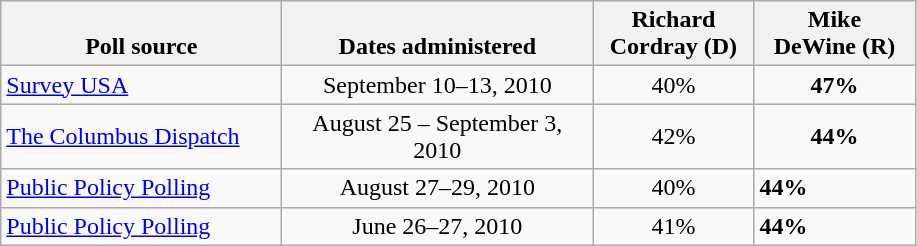<table class="wikitable">
<tr valign=bottom>
<th style="width:180px;">Poll source</th>
<th style="width:200px;">Dates administered</th>
<th style="width:100px;">Richard<br>Cordray (D)</th>
<th style="width:100px;">Mike<br>DeWine (R)</th>
</tr>
<tr>
<td><a href='#'>Survey USA</a></td>
<td align=center>September 10–13, 2010</td>
<td align=center>40%</td>
<td align=center ><strong>47%</strong></td>
</tr>
<tr>
<td><a href='#'>The Columbus Dispatch</a></td>
<td align=center>August 25 – September 3, 2010</td>
<td align=center>42%</td>
<td align=center ><strong>44%</strong></td>
</tr>
<tr>
<td><a href='#'>Public Policy Polling</a></td>
<td align=center>August 27–29, 2010</td>
<td align=center>40%</td>
<td><strong>44%</strong></td>
</tr>
<tr>
<td><a href='#'>Public Policy Polling</a></td>
<td align=center>June 26–27, 2010</td>
<td align=center>41%</td>
<td><strong>44%</strong></td>
</tr>
</table>
